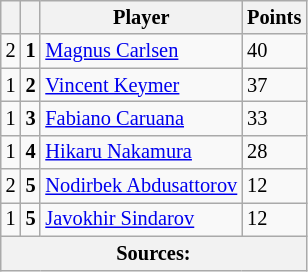<table class="wikitable" style="font-size: 85%;">
<tr>
<th scope="col"></th>
<th scope="col"></th>
<th scope="col">Player</th>
<th scope="col">Points</th>
</tr>
<tr>
<td align="left"> 2</td>
<td align="center"><strong>1</strong></td>
<td> <a href='#'>Magnus Carlsen</a></td>
<td align="left">40</td>
</tr>
<tr>
<td align="left"> 1</td>
<td align="center"><strong>2</strong></td>
<td> <a href='#'>Vincent Keymer</a></td>
<td align="left">37</td>
</tr>
<tr>
<td align="left"> 1</td>
<td align="center"><strong>3</strong></td>
<td> <a href='#'>Fabiano Caruana</a></td>
<td align="left">33</td>
</tr>
<tr>
<td align="left"> 1</td>
<td align="center"><strong>4</strong></td>
<td> <a href='#'>Hikaru Nakamura</a></td>
<td align="left">28</td>
</tr>
<tr>
<td align="left"> 2</td>
<td align="center"><strong>5</strong></td>
<td> <a href='#'>Nodirbek Abdusattorov</a></td>
<td align="left">12</td>
</tr>
<tr>
<td align="left"> 1</td>
<td align="center"><strong>5</strong></td>
<td> <a href='#'>Javokhir Sindarov</a></td>
<td align="left">12</td>
</tr>
<tr>
<th colspan=4>Sources:</th>
</tr>
</table>
